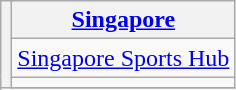<table class="wikitable" style="text-align:center">
<tr>
<th rowspan="4" colspan="2"></th>
<th><a href='#'>Singapore</a></th>
</tr>
<tr>
<td><a href='#'>Singapore Sports Hub</a></td>
</tr>
<tr>
<td></td>
</tr>
<tr>
</tr>
</table>
